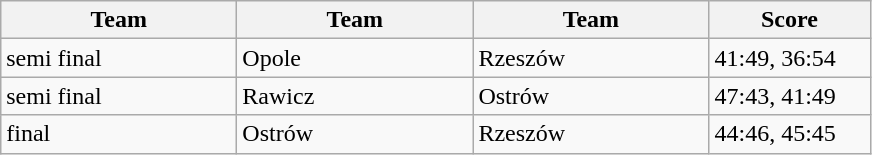<table class="wikitable" style="font-size: 100%">
<tr>
<th width=150>Team</th>
<th width=150>Team</th>
<th width=150>Team</th>
<th width=100>Score</th>
</tr>
<tr>
<td>semi final</td>
<td>Opole</td>
<td>Rzeszów</td>
<td>41:49, 36:54</td>
</tr>
<tr>
<td>semi final</td>
<td>Rawicz</td>
<td>Ostrów</td>
<td>47:43, 41:49</td>
</tr>
<tr>
<td>final</td>
<td>Ostrów</td>
<td>Rzeszów</td>
<td>44:46, 45:45</td>
</tr>
</table>
